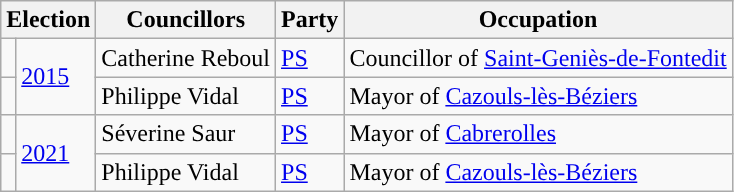<table class="wikitable">
<tr>
<th colspan="2">Election</th>
<th>Councillors</th>
<th>Party</th>
<th>Occupation</th>
</tr>
<tr>
<td style="background-color: "></td>
<td rowspan="2"><a href='#'>2015</a></td>
<td>Catherine Reboul</td>
<td><a href='#'>PS</a></td>
<td>Councillor of <a href='#'>Saint-Geniès-de-Fontedit</a></td>
</tr>
<tr>
<td style="background-color: "></td>
<td>Philippe Vidal</td>
<td><a href='#'>PS</a></td>
<td>Mayor of <a href='#'>Cazouls-lès-Béziers</a></td>
</tr>
<tr>
<td style="background-color: "></td>
<td rowspan="2"><a href='#'>2021</a></td>
<td>Séverine Saur</td>
<td><a href='#'>PS</a></td>
<td>Mayor of <a href='#'>Cabrerolles</a></td>
</tr>
<tr>
<td style="background-color: "></td>
<td>Philippe Vidal</td>
<td><a href='#'>PS</a></td>
<td>Mayor of <a href='#'>Cazouls-lès-Béziers</a></td>
</tr>
</table>
